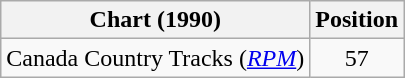<table class="wikitable sortable">
<tr>
<th scope="col">Chart (1990)</th>
<th scope="col">Position</th>
</tr>
<tr>
<td>Canada Country Tracks (<em><a href='#'>RPM</a></em>)</td>
<td align="center">57</td>
</tr>
</table>
